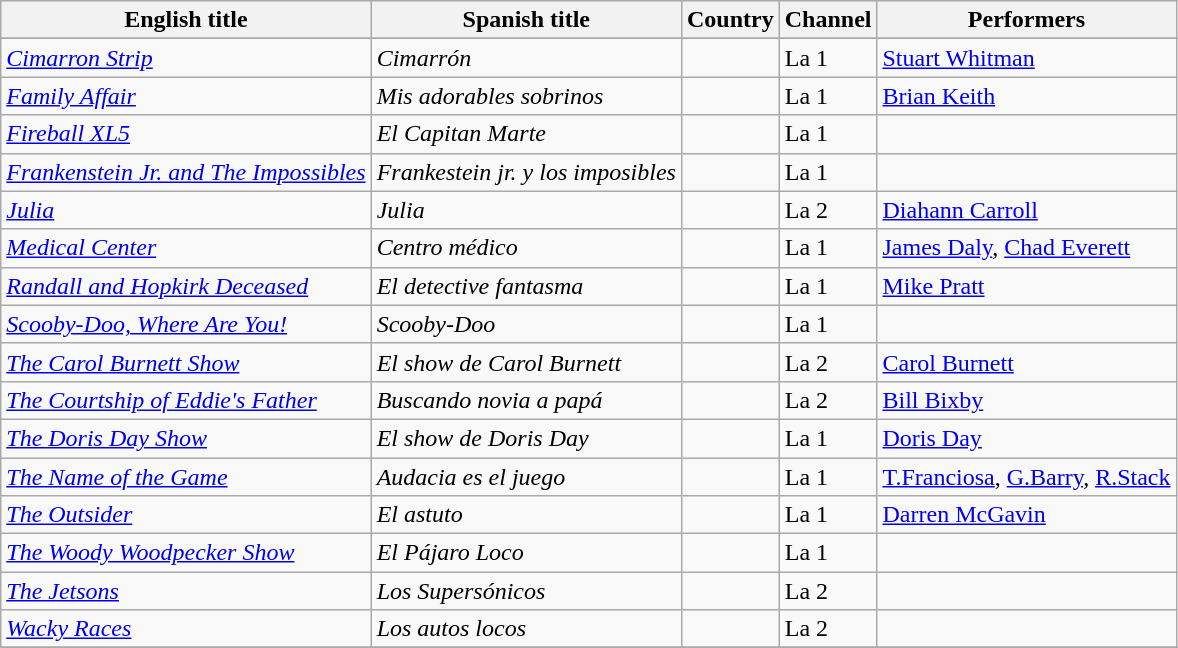<table class="wikitable sortable">
<tr bgcolor="#ececec" valign=top>
<th>English title</th>
<th>Spanish title</th>
<th>Country</th>
<th>Channel</th>
<th>Performers</th>
</tr>
<tr>
</tr>
<tr>
<td><em><a href='#'>Cimarron Strip</a></em></td>
<td><em>Cimarrón</em></td>
<td></td>
<td>La 1</td>
<td><a href='#'>Stuart Whitman</a></td>
</tr>
<tr>
<td><em><a href='#'>Family Affair</a></em></td>
<td><em>Mis adorables sobrinos</em></td>
<td></td>
<td>La 1</td>
<td><a href='#'>Brian Keith</a></td>
</tr>
<tr>
<td><em><a href='#'>Fireball XL5</a></em></td>
<td><em>El Capitan Marte</em></td>
<td></td>
<td>La 1</td>
<td></td>
</tr>
<tr>
<td><em><a href='#'>Frankenstein Jr. and The Impossibles</a></em></td>
<td><em>Frankestein jr. y los imposibles</em></td>
<td></td>
<td>La 1</td>
<td></td>
</tr>
<tr>
<td><em><a href='#'>Julia</a></em></td>
<td><em>Julia</em></td>
<td></td>
<td>La 2</td>
<td><a href='#'>Diahann Carroll</a></td>
</tr>
<tr>
<td><em><a href='#'>Medical Center</a></em></td>
<td><em>Centro médico</em></td>
<td></td>
<td>La 1</td>
<td><a href='#'>James Daly</a>, <a href='#'>Chad Everett</a></td>
</tr>
<tr>
<td><em><a href='#'>Randall and Hopkirk Deceased</a></em></td>
<td><em>El detective fantasma</em></td>
<td></td>
<td>La 1</td>
<td><a href='#'>Mike Pratt</a></td>
</tr>
<tr>
<td><em><a href='#'>Scooby-Doo, Where Are You!</a></em></td>
<td><em>Scooby-Doo</em></td>
<td></td>
<td>La 1</td>
<td></td>
</tr>
<tr>
<td><em><a href='#'>The Carol Burnett Show</a></em></td>
<td><em>El show de Carol Burnett</em></td>
<td></td>
<td>La 2</td>
<td><a href='#'>Carol Burnett</a></td>
</tr>
<tr>
<td><em><a href='#'>The Courtship of Eddie's Father</a></em></td>
<td><em>Buscando novia a papá</em></td>
<td></td>
<td>La 2</td>
<td><a href='#'>Bill Bixby</a></td>
</tr>
<tr>
<td><em><a href='#'>The Doris Day Show</a></em></td>
<td><em>El show de Doris Day</em></td>
<td></td>
<td>La 1</td>
<td><a href='#'>Doris Day</a></td>
</tr>
<tr>
<td><em><a href='#'>The Name of the Game</a></em></td>
<td><em> Audacia es el juego</em></td>
<td></td>
<td>La 1</td>
<td><a href='#'>T.Franciosa</a>, <a href='#'>G.Barry</a>, <a href='#'>R.Stack</a></td>
</tr>
<tr>
<td><em><a href='#'>The Outsider</a></em></td>
<td><em> El astuto</em></td>
<td></td>
<td>La 1</td>
<td><a href='#'>Darren McGavin</a></td>
</tr>
<tr>
<td><em><a href='#'>The Woody Woodpecker Show</a></em></td>
<td><em> El Pájaro Loco</em></td>
<td></td>
<td>La 1</td>
<td></td>
</tr>
<tr>
<td><em><a href='#'>The Jetsons</a></em></td>
<td><em>Los Supersónicos</em></td>
<td></td>
<td>La 2</td>
<td></td>
</tr>
<tr>
<td><em><a href='#'>Wacky Races</a></em></td>
<td><em>Los autos locos</em></td>
<td></td>
<td>La 2</td>
<td></td>
</tr>
<tr>
</tr>
</table>
